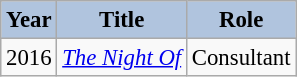<table class="wikitable" style="font-size:95%;">
<tr align="center">
<th style="background:#B0C4DE;">Year</th>
<th style="background:#B0C4DE;">Title</th>
<th style="background:#B0C4DE;">Role</th>
</tr>
<tr>
<td>2016</td>
<td><em><a href='#'>The Night Of</a></em></td>
<td>Consultant</td>
</tr>
</table>
